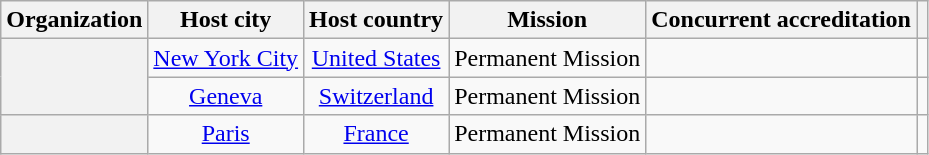<table class="wikitable plainrowheaders" style="text-align:center;">
<tr>
<th scope="col">Organization</th>
<th scope="col">Host city</th>
<th scope="col">Host country</th>
<th scope="col">Mission</th>
<th scope="col">Concurrent accreditation</th>
<th scope="col"></th>
</tr>
<tr>
<th scope="row" rowspan="2"></th>
<td><a href='#'>New York City</a></td>
<td><a href='#'>United States</a></td>
<td>Permanent Mission</td>
<td></td>
<td></td>
</tr>
<tr>
<td><a href='#'>Geneva</a></td>
<td><a href='#'>Switzerland</a></td>
<td>Permanent Mission</td>
<td></td>
<td></td>
</tr>
<tr>
<th scope="row"></th>
<td><a href='#'>Paris</a></td>
<td><a href='#'>France</a></td>
<td>Permanent Mission</td>
<td></td>
<td></td>
</tr>
</table>
